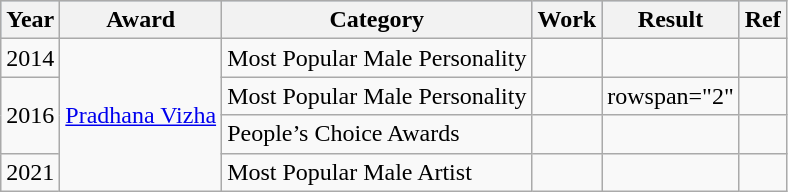<table class="wikitable">
<tr style="background:#b0c4de; text-align:center;">
<th>Year</th>
<th>Award</th>
<th>Category</th>
<th>Work</th>
<th>Result</th>
<th>Ref</th>
</tr>
<tr>
<td>2014</td>
<td rowspan="4"><a href='#'>Pradhana Vizha</a></td>
<td>Most Popular Male Personality</td>
<td></td>
<td></td>
<td></td>
</tr>
<tr>
<td rowspan="2">2016</td>
<td>Most Popular Male Personality</td>
<td></td>
<td>rowspan="2" </td>
<td></td>
</tr>
<tr>
<td>People’s Choice Awards</td>
<td></td>
<td></td>
</tr>
<tr>
<td>2021</td>
<td>Most Popular Male Artist</td>
<td></td>
<td></td>
<td></td>
</tr>
</table>
